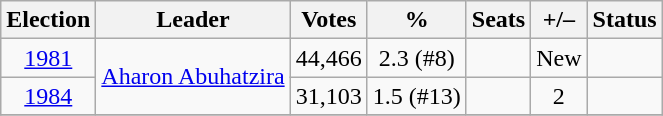<table class=wikitable style=text-align:center>
<tr>
<th>Election</th>
<th>Leader</th>
<th>Votes</th>
<th>%</th>
<th>Seats</th>
<th>+/–</th>
<th>Status</th>
</tr>
<tr>
<td><a href='#'>1981</a></td>
<td rowspan=2><a href='#'>Aharon Abuhatzira</a></td>
<td>44,466</td>
<td>2.3 (#8)</td>
<td></td>
<td>New</td>
<td></td>
</tr>
<tr>
<td><a href='#'>1984</a></td>
<td>31,103</td>
<td>1.5 (#13)</td>
<td></td>
<td> 2</td>
<td></td>
</tr>
<tr>
</tr>
</table>
